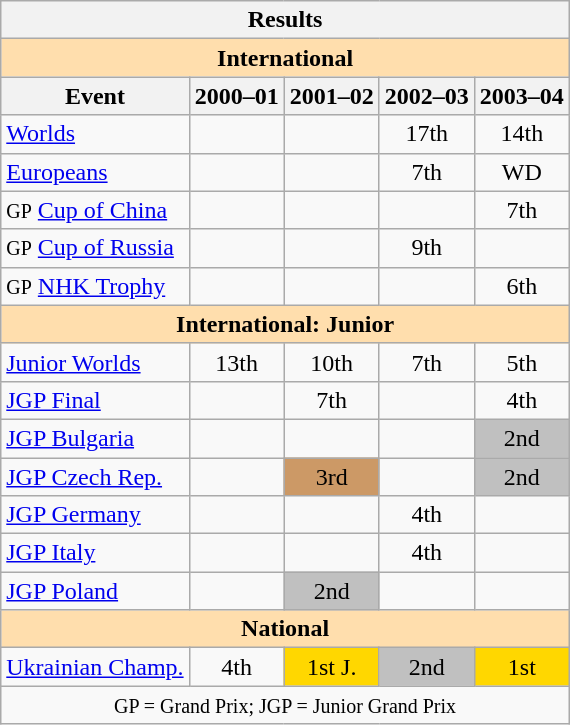<table class="wikitable" style="text-align:center">
<tr>
<th colspan=5 align=center>Results</th>
</tr>
<tr>
<th style="background-color: #ffdead; " colspan=5 align=center>International</th>
</tr>
<tr>
<th>Event</th>
<th>2000–01</th>
<th>2001–02</th>
<th>2002–03</th>
<th>2003–04</th>
</tr>
<tr>
<td align=left><a href='#'>Worlds</a></td>
<td></td>
<td></td>
<td>17th</td>
<td>14th</td>
</tr>
<tr>
<td align=left><a href='#'>Europeans</a></td>
<td></td>
<td></td>
<td>7th</td>
<td>WD</td>
</tr>
<tr>
<td align=left><small>GP</small> <a href='#'>Cup of China</a></td>
<td></td>
<td></td>
<td></td>
<td>7th</td>
</tr>
<tr>
<td align=left><small>GP</small> <a href='#'>Cup of Russia</a></td>
<td></td>
<td></td>
<td>9th</td>
<td></td>
</tr>
<tr>
<td align=left><small>GP</small> <a href='#'>NHK Trophy</a></td>
<td></td>
<td></td>
<td></td>
<td>6th</td>
</tr>
<tr>
<th style="background-color: #ffdead; " colspan=5 align=center>International: Junior</th>
</tr>
<tr>
<td align=left><a href='#'>Junior Worlds</a></td>
<td>13th</td>
<td>10th</td>
<td>7th</td>
<td>5th</td>
</tr>
<tr>
<td align=left><a href='#'>JGP Final</a></td>
<td></td>
<td>7th</td>
<td></td>
<td>4th</td>
</tr>
<tr>
<td align=left><a href='#'>JGP Bulgaria</a></td>
<td></td>
<td></td>
<td></td>
<td bgcolor=silver>2nd</td>
</tr>
<tr>
<td align=left><a href='#'>JGP Czech Rep.</a></td>
<td></td>
<td bgcolor=cc9966>3rd</td>
<td></td>
<td bgcolor=silver>2nd</td>
</tr>
<tr>
<td align=left><a href='#'>JGP Germany</a></td>
<td></td>
<td></td>
<td>4th</td>
<td></td>
</tr>
<tr>
<td align=left><a href='#'>JGP Italy</a></td>
<td></td>
<td></td>
<td>4th</td>
<td></td>
</tr>
<tr>
<td align=left><a href='#'>JGP Poland</a></td>
<td></td>
<td bgcolor=silver>2nd</td>
<td></td>
<td></td>
</tr>
<tr>
<th style="background-color: #ffdead; " colspan=5 align=center>National</th>
</tr>
<tr>
<td align=left><a href='#'>Ukrainian Champ.</a></td>
<td>4th</td>
<td bgcolor=gold>1st J.</td>
<td bgcolor=silver>2nd</td>
<td bgcolor=gold>1st</td>
</tr>
<tr>
<td colspan=5 align=center><small> GP = Grand Prix; JGP = Junior Grand Prix </small></td>
</tr>
</table>
